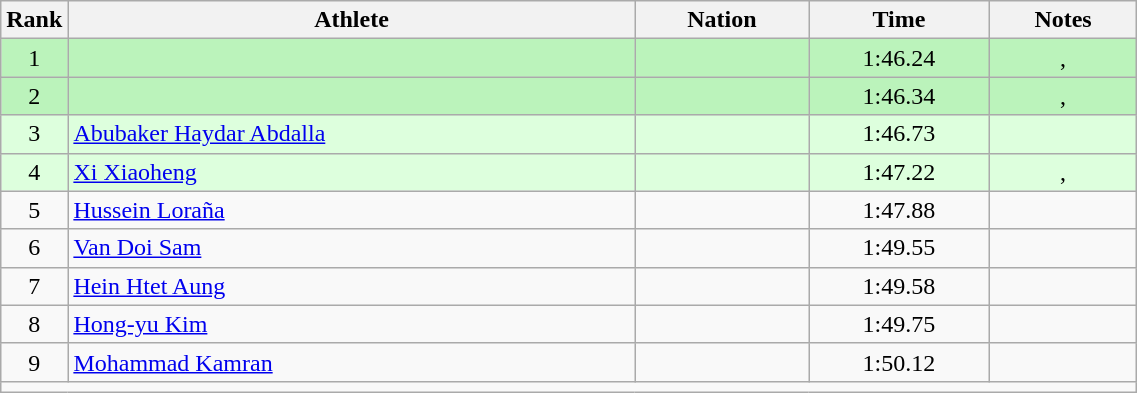<table class="wikitable sortable" style="text-align:center;width: 60%;">
<tr>
<th scope="col" style="width: 10px;">Rank</th>
<th scope="col">Athlete</th>
<th scope="col">Nation</th>
<th scope="col">Time</th>
<th scope="col">Notes</th>
</tr>
<tr bgcolor=bbf3bb>
<td>1</td>
<td align="left"></td>
<td align="left"></td>
<td>1:46.24</td>
<td>, </td>
</tr>
<tr bgcolor=bbf3bb>
<td>2</td>
<td align="left"></td>
<td align="left"></td>
<td>1:46.34</td>
<td>, </td>
</tr>
<tr bgcolor=ddffdd>
<td>3</td>
<td align="left"><a href='#'>Abubaker Haydar Abdalla</a></td>
<td align="left"></td>
<td>1:46.73</td>
<td></td>
</tr>
<tr bgcolor=ddffdd>
<td>4</td>
<td align="left"><a href='#'>Xi Xiaoheng</a></td>
<td align="left"></td>
<td>1:47.22</td>
<td>, </td>
</tr>
<tr>
<td>5</td>
<td align="left"><a href='#'>Hussein Loraña</a></td>
<td align="left"></td>
<td>1:47.88</td>
<td></td>
</tr>
<tr>
<td>6</td>
<td align="left"><a href='#'>Van Doi Sam</a></td>
<td align="left"></td>
<td>1:49.55</td>
<td></td>
</tr>
<tr>
<td>7</td>
<td align="left"><a href='#'>Hein Htet Aung</a></td>
<td align="left"></td>
<td>1:49.58</td>
<td></td>
</tr>
<tr>
<td>8</td>
<td align="left"><a href='#'>Hong-yu Kim</a></td>
<td align="left"></td>
<td>1:49.75</td>
<td></td>
</tr>
<tr>
<td>9</td>
<td align="left"><a href='#'>Mohammad Kamran</a></td>
<td align="left"></td>
<td>1:50.12</td>
<td></td>
</tr>
<tr class="sortbottom">
<td colspan="5"></td>
</tr>
</table>
